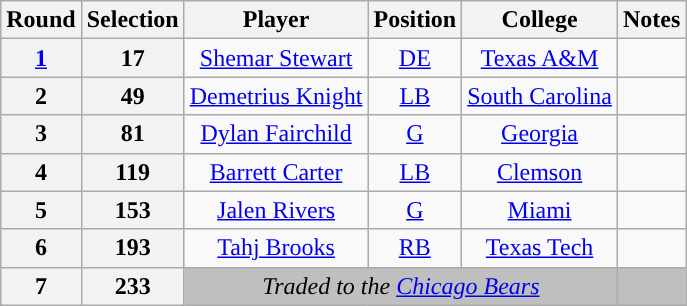<table class="wikitable" style="text-align:center">
<tr>
<th>Round</th>
<th>Selection</th>
<th>Player</th>
<th>Position</th>
<th>College</th>
<th>Notes</th>
</tr>
<tr>
<th><a href='#'>1</a></th>
<th>17</th>
<td><a href='#'>Shemar Stewart</a></td>
<td><a href='#'>DE</a></td>
<td><a href='#'>Texas A&M</a></td>
<td></td>
</tr>
<tr>
<th>2</th>
<th>49</th>
<td><a href='#'>Demetrius Knight</a></td>
<td><a href='#'>LB</a></td>
<td><a href='#'>South Carolina</a></td>
<td></td>
</tr>
<tr>
<th>3</th>
<th>81</th>
<td><a href='#'>Dylan Fairchild</a></td>
<td><a href='#'>G</a></td>
<td><a href='#'>Georgia</a></td>
<td></td>
</tr>
<tr>
<th>4</th>
<th>119</th>
<td><a href='#'>Barrett Carter</a></td>
<td><a href='#'>LB</a></td>
<td><a href='#'>Clemson</a></td>
<td></td>
</tr>
<tr>
<th>5</th>
<th>153</th>
<td><a href='#'>Jalen Rivers</a></td>
<td><a href='#'>G</a></td>
<td><a href='#'>Miami</a></td>
<td></td>
</tr>
<tr>
<th>6</th>
<th>193</th>
<td><a href='#'>Tahj Brooks</a></td>
<td><a href='#'>RB</a></td>
<td><a href='#'>Texas Tech</a></td>
<td></td>
</tr>
<tr>
<th>7</th>
<th>233</th>
<td colspan="3" style="background:#BFBFBF"><em>Traded to the <a href='#'>Chicago Bears</a></em></td>
<td style="background:#BFBFBF"></td>
</tr>
</table>
